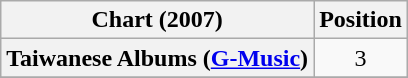<table class="wikitable plainrowheaders">
<tr>
<th>Chart (2007)</th>
<th>Position</th>
</tr>
<tr>
<th scope="row">Taiwanese Albums (<a href='#'>G-Music</a>)</th>
<td style="text-align:center;">3</td>
</tr>
<tr>
</tr>
</table>
